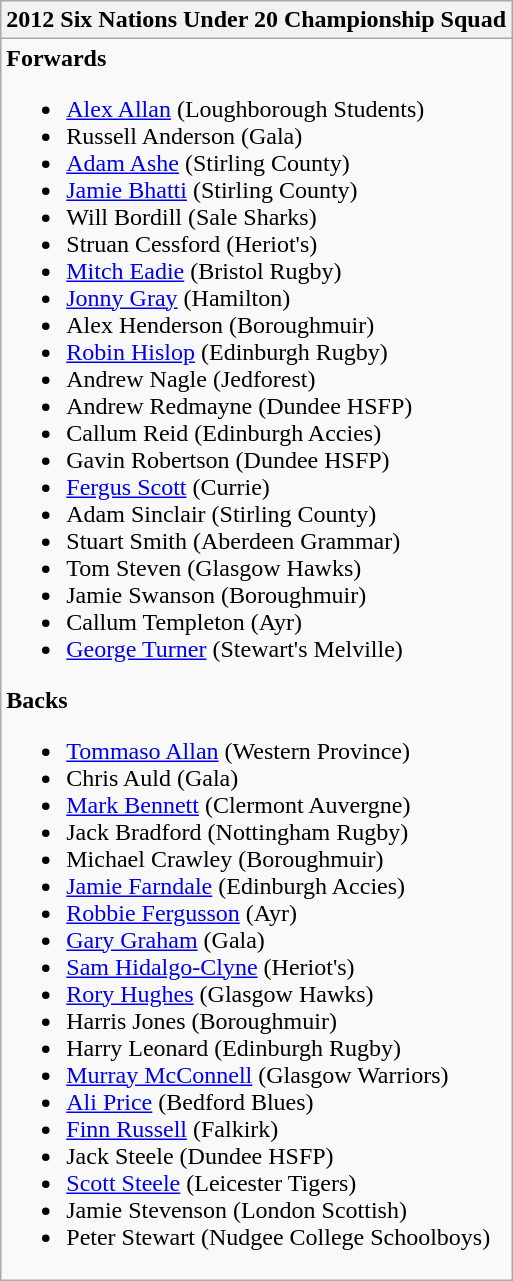<table class="wikitable collapsible collapsed">
<tr>
<th>2012 Six Nations Under 20 Championship Squad</th>
</tr>
<tr>
<td><strong>Forwards</strong><br><ul><li><a href='#'>Alex Allan</a> (Loughborough Students)</li><li>Russell Anderson (Gala)</li><li><a href='#'>Adam Ashe</a> (Stirling County)</li><li><a href='#'>Jamie Bhatti</a> (Stirling County)</li><li>Will Bordill (Sale Sharks)</li><li>Struan Cessford (Heriot's)</li><li><a href='#'>Mitch Eadie</a> (Bristol Rugby)</li><li><a href='#'>Jonny Gray</a> (Hamilton)</li><li>Alex Henderson (Boroughmuir)</li><li><a href='#'>Robin Hislop</a> (Edinburgh Rugby)</li><li>Andrew Nagle (Jedforest)</li><li>Andrew Redmayne (Dundee HSFP)</li><li>Callum Reid (Edinburgh Accies)</li><li>Gavin Robertson (Dundee HSFP)</li><li><a href='#'>Fergus Scott</a> (Currie)</li><li>Adam Sinclair (Stirling County)</li><li>Stuart Smith (Aberdeen Grammar)</li><li>Tom Steven (Glasgow Hawks)</li><li>Jamie Swanson (Boroughmuir)</li><li>Callum Templeton (Ayr)</li><li><a href='#'>George Turner</a> (Stewart's Melville)</li></ul><strong>Backs</strong><ul><li><a href='#'>Tommaso Allan</a> (Western Province)</li><li>Chris Auld (Gala)</li><li><a href='#'>Mark Bennett</a> (Clermont Auvergne)</li><li>Jack Bradford (Nottingham Rugby)</li><li>Michael Crawley (Boroughmuir)</li><li><a href='#'>Jamie Farndale</a> (Edinburgh Accies)</li><li><a href='#'>Robbie Fergusson</a> (Ayr)</li><li><a href='#'>Gary Graham</a> (Gala)</li><li><a href='#'>Sam Hidalgo-Clyne</a> (Heriot's)</li><li><a href='#'>Rory Hughes</a> (Glasgow Hawks)</li><li>Harris Jones (Boroughmuir)</li><li>Harry Leonard (Edinburgh Rugby)</li><li><a href='#'>Murray McConnell</a> (Glasgow Warriors)</li><li><a href='#'>Ali Price</a> (Bedford Blues)</li><li><a href='#'>Finn Russell</a> (Falkirk)</li><li>Jack Steele (Dundee HSFP)</li><li><a href='#'>Scott Steele</a> (Leicester Tigers)</li><li>Jamie Stevenson (London Scottish)</li><li>Peter Stewart (Nudgee College Schoolboys)</li></ul></td>
</tr>
</table>
